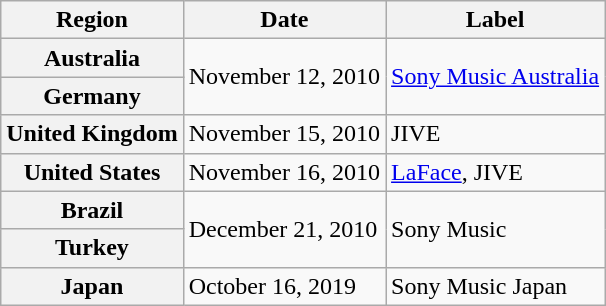<table class="wikitable plainrowheaders">
<tr>
<th scope="col">Region</th>
<th scope="col">Date</th>
<th scope="col">Label</th>
</tr>
<tr>
<th scope="row">Australia</th>
<td rowspan="2">November 12, 2010</td>
<td rowspan="2"><a href='#'>Sony Music Australia</a></td>
</tr>
<tr>
<th scope="row">Germany</th>
</tr>
<tr>
<th scope="row">United Kingdom</th>
<td>November 15, 2010</td>
<td>JIVE</td>
</tr>
<tr>
<th scope="row">United States</th>
<td>November 16, 2010</td>
<td><a href='#'>LaFace</a>, JIVE</td>
</tr>
<tr>
<th scope="row">Brazil</th>
<td rowspan="2">December 21, 2010</td>
<td rowspan="2">Sony Music</td>
</tr>
<tr>
<th scope="row">Turkey</th>
</tr>
<tr>
<th scope="row">Japan</th>
<td>October 16, 2019</td>
<td>Sony Music Japan</td>
</tr>
</table>
